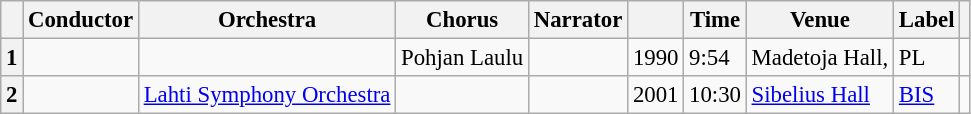<table class="wikitable" style="margin-right: 0; font-size: 95%">
<tr>
<th scope="col"></th>
<th scope="col">Conductor</th>
<th scope="col">Orchestra</th>
<th scope="col">Chorus</th>
<th scope="col">Narrator</th>
<th scope="col"></th>
<th scope="col">Time</th>
<th scope="col">Venue</th>
<th scope="col">Label</th>
<th scope="col" class="unsortable"></th>
</tr>
<tr>
<th scope="row">1</th>
<td></td>
<td></td>
<td>Pohjan Laulu</td>
<td></td>
<td>1990</td>
<td>9:54</td>
<td>Madetoja Hall, </td>
<td>PL</td>
<td></td>
</tr>
<tr>
<th scope="row">2</th>
<td></td>
<td><a href='#'>Lahti Symphony Orchestra</a></td>
<td></td>
<td></td>
<td>2001</td>
<td>10:30</td>
<td><a href='#'>Sibelius Hall</a></td>
<td><a href='#'>BIS</a></td>
<td></td>
</tr>
</table>
